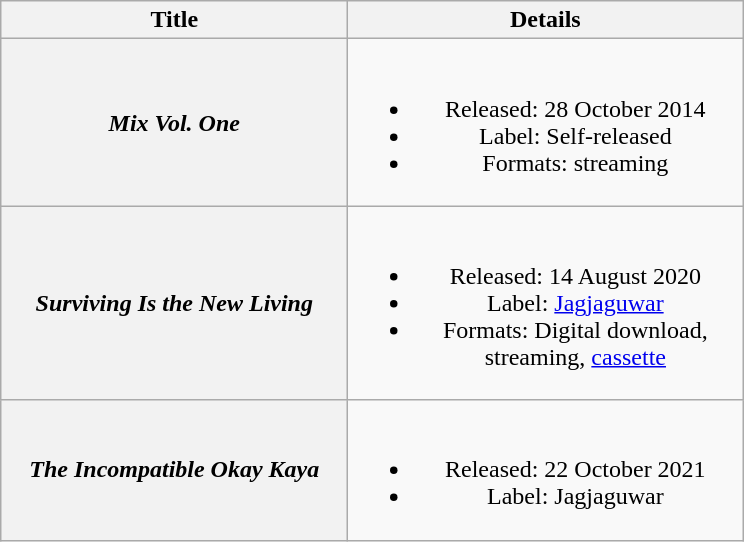<table class="wikitable plainrowheaders" style="text-align:center;">
<tr>
<th scope="col" style="width:14em;">Title</th>
<th scope="col" style="width:16em;">Details</th>
</tr>
<tr>
<th scope="row"><em>Mix Vol. One</em></th>
<td><br><ul><li>Released: 28 October 2014</li><li>Label: Self-released</li><li>Formats: streaming</li></ul></td>
</tr>
<tr>
<th scope="row"><em>Surviving Is the New Living</em></th>
<td><br><ul><li>Released: 14 August 2020</li><li>Label: <a href='#'>Jagjaguwar</a></li><li>Formats: Digital download, streaming, <a href='#'>cassette</a></li></ul></td>
</tr>
<tr>
<th scope="row"><em>The Incompatible Okay Kaya</em></th>
<td><br><ul><li>Released: 22 October 2021</li><li>Label: Jagjaguwar</li></ul></td>
</tr>
</table>
